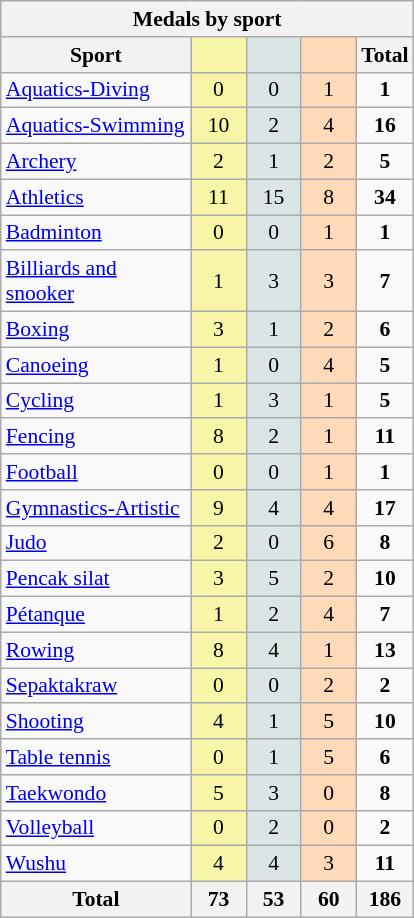<table class="wikitable sortable" style="font-size:90%; text-align:center;">
<tr>
<th colspan=5>Medals by sport</th>
</tr>
<tr>
<th width=120>Sport</th>
<th scope="col sortable" width=30 style="background:#F7F6A8;"></th>
<th scope="col" width=30 style="background:#DCE5E5;"></th>
<th scope="col" width=30 style="background:#FFDAB9;"></th>
<th width=30>Total</th>
</tr>
<tr>
<td align=left><a href='#'>Aquatics-Diving</a></td>
<td style="background:#F7F6A8;">0</td>
<td style="background:#DCE5E5;">0</td>
<td style="background:#FFDAB9;">1</td>
<td><strong>1</strong></td>
</tr>
<tr>
<td align=left><a href='#'>Aquatics-Swimming</a></td>
<td style="background:#F7F6A8;">10</td>
<td style="background:#DCE5E5;">2</td>
<td style="background:#FFDAB9;">4</td>
<td><strong>16</strong></td>
</tr>
<tr>
<td align=left><a href='#'>Archery</a></td>
<td style="background:#F7F6A8;">2</td>
<td style="background:#DCE5E5;">1</td>
<td style="background:#FFDAB9;">2</td>
<td><strong>5</strong></td>
</tr>
<tr>
<td align=left><a href='#'>Athletics</a></td>
<td style="background:#F7F6A8;">11</td>
<td style="background:#DCE5E5;">15</td>
<td style="background:#FFDAB9;">8</td>
<td><strong>34</strong></td>
</tr>
<tr>
<td align=left><a href='#'>Badminton</a></td>
<td style="background:#F7F6A8;">0</td>
<td style="background:#DCE5E5;">0</td>
<td style="background:#FFDAB9;">1</td>
<td><strong>1</strong></td>
</tr>
<tr>
<td align=left><a href='#'>Billiards and snooker</a></td>
<td style="background:#F7F6A8;">1</td>
<td style="background:#DCE5E5;">3</td>
<td style="background:#FFDAB9;">3</td>
<td><strong>7</strong></td>
</tr>
<tr>
<td align=left><a href='#'>Boxing</a></td>
<td style="background:#F7F6A8;">3</td>
<td style="background:#DCE5E5;">1</td>
<td style="background:#FFDAB9;">2</td>
<td><strong>6</strong></td>
</tr>
<tr>
<td align=left><a href='#'>Canoeing</a></td>
<td style="background:#F7F6A8;">1</td>
<td style="background:#DCE5E5;">0</td>
<td style="background:#FFDAB9;">4</td>
<td><strong>5</strong></td>
</tr>
<tr>
<td align=left><a href='#'>Cycling</a></td>
<td style="background:#F7F6A8;">1</td>
<td style="background:#DCE5E5;">3</td>
<td style="background:#FFDAB9;">1</td>
<td><strong>5</strong></td>
</tr>
<tr>
<td align=left><a href='#'>Fencing</a></td>
<td style="background:#F7F6A8;">8</td>
<td style="background:#DCE5E5;">2</td>
<td style="background:#FFDAB9;">1</td>
<td><strong>11</strong></td>
</tr>
<tr>
<td align=left><a href='#'>Football</a></td>
<td style="background:#F7F6A8;">0</td>
<td style="background:#DCE5E5;">0</td>
<td style="background:#FFDAB9;">1</td>
<td><strong>1</strong></td>
</tr>
<tr>
<td align=left><a href='#'>Gymnastics-Artistic</a></td>
<td style="background:#F7F6A8;">9</td>
<td style="background:#DCE5E5;">4</td>
<td style="background:#FFDAB9;">4</td>
<td><strong>17</strong></td>
</tr>
<tr>
<td align=left><a href='#'>Judo</a></td>
<td style="background:#F7F6A8;">2</td>
<td style="background:#DCE5E5;">0</td>
<td style="background:#FFDAB9;">6</td>
<td><strong>8</strong></td>
</tr>
<tr>
<td align=left><a href='#'>Pencak silat</a></td>
<td style="background:#F7F6A8;">3</td>
<td style="background:#DCE5E5;">5</td>
<td style="background:#FFDAB9;">2</td>
<td><strong>10</strong></td>
</tr>
<tr>
<td align=left><a href='#'>Pétanque</a></td>
<td style="background:#F7F6A8;">1</td>
<td style="background:#DCE5E5;">2</td>
<td style="background:#FFDAB9;">4</td>
<td><strong>7</strong></td>
</tr>
<tr>
<td align=left><a href='#'>Rowing</a></td>
<td style="background:#F7F6A8;">8</td>
<td style="background:#DCE5E5;">4</td>
<td style="background:#FFDAB9;">1</td>
<td><strong>13</strong></td>
</tr>
<tr>
<td align=left><a href='#'>Sepaktakraw</a></td>
<td style="background:#F7F6A8;">0</td>
<td style="background:#DCE5E5;">0</td>
<td style="background:#FFDAB9;">2</td>
<td><strong>2</strong></td>
</tr>
<tr>
<td align=left><a href='#'>Shooting</a></td>
<td style="background:#F7F6A8;">4</td>
<td style="background:#DCE5E5;">1</td>
<td style="background:#FFDAB9;">5</td>
<td><strong>10</strong></td>
</tr>
<tr>
<td align=left><a href='#'>Table tennis</a></td>
<td style="background:#F7F6A8;">0</td>
<td style="background:#DCE5E5;">1</td>
<td style="background:#FFDAB9;">5</td>
<td><strong>6</strong></td>
</tr>
<tr>
<td align=left><a href='#'>Taekwondo</a></td>
<td style="background:#F7F6A8;">5</td>
<td style="background:#DCE5E5;">3</td>
<td style="background:#FFDAB9;">0</td>
<td><strong>8</strong></td>
</tr>
<tr>
<td align=left><a href='#'>Volleyball</a></td>
<td style="background:#F7F6A8;">0</td>
<td style="background:#DCE5E5;">2</td>
<td style="background:#FFDAB9;">0</td>
<td><strong>2</strong></td>
</tr>
<tr>
<td align=left><a href='#'>Wushu</a></td>
<td style="background:#F7F6A8;">4</td>
<td style="background:#DCE5E5;">4</td>
<td style="background:#FFDAB9;">3</td>
<td><strong>11</strong></td>
</tr>
<tr class="sortbottom">
<th>Total</th>
<th>73</th>
<th>53</th>
<th>60</th>
<th>186</th>
</tr>
</table>
